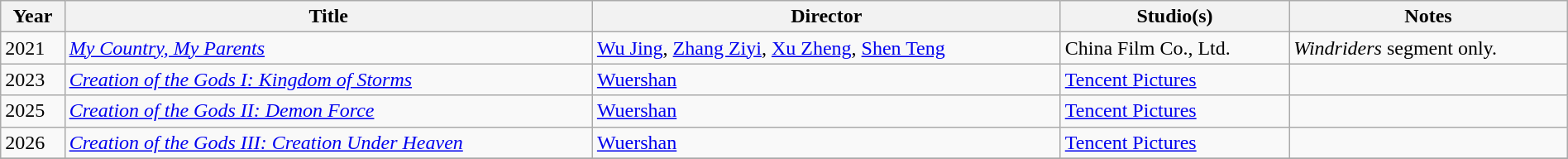<table class="wikitable sortable" width=100%>
<tr>
<th>Year</th>
<th>Title</th>
<th>Director</th>
<th>Studio(s)</th>
<th>Notes</th>
</tr>
<tr>
<td>2021</td>
<td><em><a href='#'>My Country, My Parents</a></em></td>
<td><a href='#'>Wu Jing</a>, <a href='#'>Zhang Ziyi</a>, <a href='#'>Xu Zheng</a>, <a href='#'>Shen Teng</a></td>
<td>China Film Co., Ltd.</td>
<td><em>Windriders</em> segment only.</td>
</tr>
<tr>
<td>2023</td>
<td><em><a href='#'>Creation of the Gods I: Kingdom of Storms</a></em></td>
<td><a href='#'>Wuershan</a></td>
<td><a href='#'>Tencent Pictures</a></td>
<td></td>
</tr>
<tr>
<td>2025</td>
<td><em><a href='#'>Creation of the Gods II: Demon Force</a></em></td>
<td><a href='#'>Wuershan</a></td>
<td><a href='#'>Tencent Pictures</a></td>
<td></td>
</tr>
<tr>
<td>2026</td>
<td><em><a href='#'>Creation of the Gods III: Creation Under Heaven</a></em></td>
<td><a href='#'>Wuershan</a></td>
<td><a href='#'>Tencent Pictures</a></td>
<td></td>
</tr>
<tr>
</tr>
</table>
